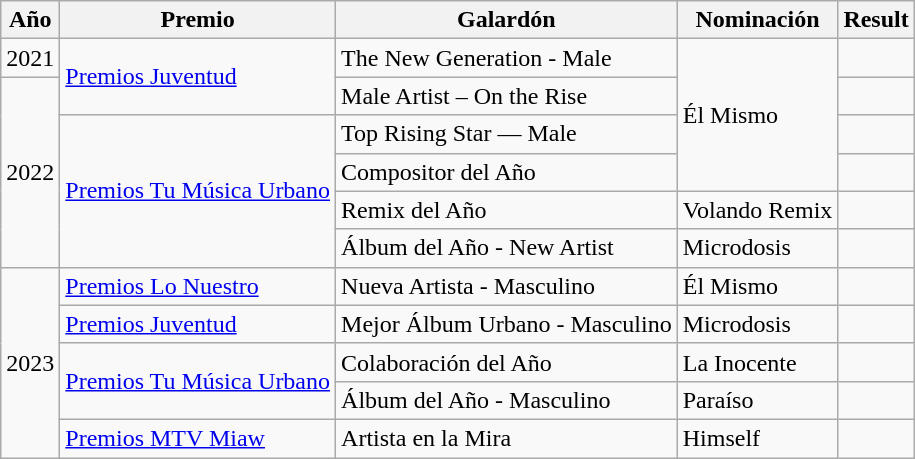<table class="wikitable">
<tr>
<th>Año</th>
<th>Premio</th>
<th>Galardón</th>
<th>Nominación</th>
<th>Result</th>
</tr>
<tr>
<td>2021</td>
<td rowspan="2"><a href='#'>Premios Juventud</a></td>
<td>The New Generation - Male</td>
<td rowspan="4">Él Mismo</td>
<td></td>
</tr>
<tr>
<td rowspan="5">2022</td>
<td>Male Artist – On the Rise</td>
<td></td>
</tr>
<tr>
<td rowspan="4"><a href='#'>Premios Tu Música Urbano</a></td>
<td>Top Rising Star — Male</td>
<td></td>
</tr>
<tr>
<td>Compositor del Año</td>
<td></td>
</tr>
<tr>
<td>Remix del Año</td>
<td>Volando Remix</td>
<td></td>
</tr>
<tr>
<td>Álbum del Año - New Artist</td>
<td>Microdosis</td>
<td></td>
</tr>
<tr>
<td rowspan="5">2023</td>
<td><a href='#'>Premios Lo Nuestro</a></td>
<td>Nueva Artista - Masculino</td>
<td>Él Mismo</td>
<td></td>
</tr>
<tr>
<td><a href='#'>Premios Juventud</a></td>
<td>Mejor Álbum Urbano - Masculino</td>
<td>Microdosis</td>
<td></td>
</tr>
<tr>
<td rowspan="2"><a href='#'>Premios Tu Música Urbano</a></td>
<td>Colaboración del Año</td>
<td>La Inocente</td>
<td></td>
</tr>
<tr>
<td>Álbum del Año - Masculino</td>
<td>Paraíso</td>
<td></td>
</tr>
<tr>
<td><a href='#'>Premios MTV Miaw</a></td>
<td>Artista en la Mira</td>
<td>Himself</td>
<td></td>
</tr>
</table>
